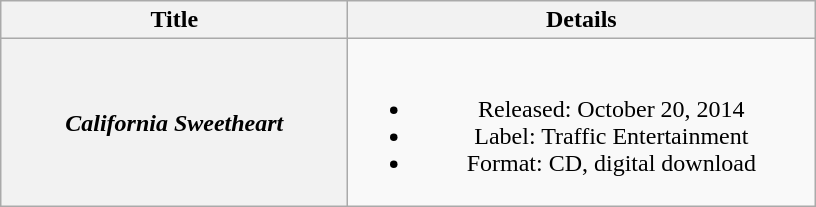<table class="wikitable plainrowheaders" style="text-align:center;">
<tr>
<th style="width:14em;">Title</th>
<th style="width:19em;">Details</th>
</tr>
<tr>
<th scope="row"><em>California Sweetheart</em></th>
<td><br><ul><li>Released: October 20, 2014 </li><li>Label: Traffic Entertainment</li><li>Format: CD, digital download</li></ul></td>
</tr>
</table>
